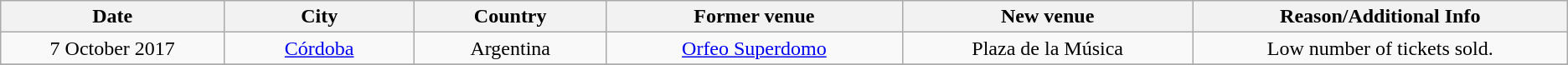<table class="wikitable" style="text-align:center;">
<tr>
<th scope="col" style="width:12em;">Date</th>
<th scope="col" style="width:10em;">City</th>
<th scope="col" style="width:10em;">Country</th>
<th scope="col" style="width:16em;">Former venue</th>
<th scope="col" style="width:16em;">New venue</th>
<th scope="col" style="width:20em;">Reason/Additional Info</th>
</tr>
<tr>
<td>7 October 2017</td>
<td><a href='#'>Córdoba</a></td>
<td>Argentina</td>
<td><a href='#'>Orfeo Superdomo</a></td>
<td>Plaza de la Música</td>
<td>Low number of tickets sold.</td>
</tr>
<tr>
</tr>
</table>
